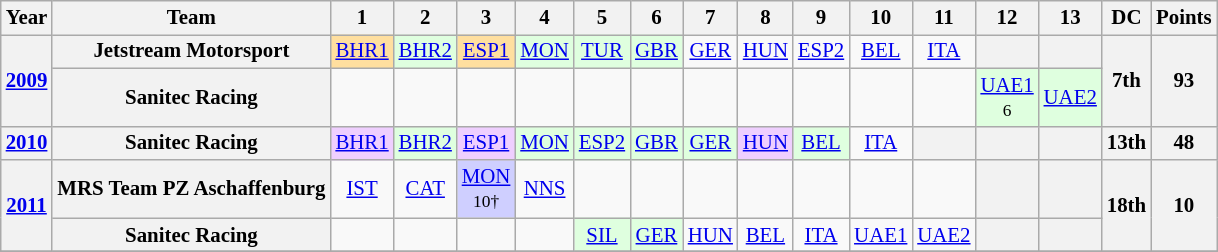<table class="wikitable" style="text-align:center; font-size:87%">
<tr>
<th>Year</th>
<th>Team</th>
<th>1</th>
<th>2</th>
<th>3</th>
<th>4</th>
<th>5</th>
<th>6</th>
<th>7</th>
<th>8</th>
<th>9</th>
<th>10</th>
<th>11</th>
<th>12</th>
<th>13</th>
<th>DC</th>
<th>Points</th>
</tr>
<tr>
<th rowspan=2><a href='#'>2009</a></th>
<th>Jetstream Motorsport</th>
<td style="background:#FFDF9F;"><a href='#'>BHR1</a><br></td>
<td style="background:#DFFFDF;"><a href='#'>BHR2</a><br></td>
<td style="background:#FFDF9F;"><a href='#'>ESP1</a><br></td>
<td style="background:#DFFFDF;"><a href='#'>MON</a><br></td>
<td style="background:#DFFFDF;"><a href='#'>TUR</a><br></td>
<td style="background:#DFFFDF;"><a href='#'>GBR</a><br></td>
<td><a href='#'>GER</a></td>
<td><a href='#'>HUN</a></td>
<td><a href='#'>ESP2</a></td>
<td><a href='#'>BEL</a></td>
<td><a href='#'>ITA</a></td>
<th></th>
<th></th>
<th rowspan=2>7th</th>
<th rowspan=2>93</th>
</tr>
<tr>
<th>Sanitec Racing</th>
<td></td>
<td></td>
<td></td>
<td></td>
<td></td>
<td></td>
<td></td>
<td></td>
<td></td>
<td></td>
<td></td>
<td style="background:#DFFFDF;"><a href='#'>UAE1</a><br><small>6</small></td>
<td style="background:#DFFFDF;"><a href='#'>UAE2</a><br></td>
</tr>
<tr>
<th><a href='#'>2010</a></th>
<th>Sanitec Racing</th>
<td style="background:#EFCFFF;"><a href='#'>BHR1</a><br></td>
<td style="background:#DFFFDF;"><a href='#'>BHR2</a><br></td>
<td style="background:#EFCFFF;"><a href='#'>ESP1</a><br></td>
<td style="background:#DFFFDF;"><a href='#'>MON</a><br></td>
<td style="background:#DFFFDF;"><a href='#'>ESP2</a><br></td>
<td style="background:#DFFFDF;"><a href='#'>GBR</a><br></td>
<td style="background:#DFFFDF;"><a href='#'>GER</a><br></td>
<td style="background:#EFCFFF;"><a href='#'>HUN</a><br></td>
<td style="background:#DFFFDF;"><a href='#'>BEL</a><br></td>
<td><a href='#'>ITA</a></td>
<th></th>
<th></th>
<th></th>
<th>13th</th>
<th>48</th>
</tr>
<tr>
<th rowspan=2><a href='#'>2011</a></th>
<th>MRS Team PZ Aschaffenburg</th>
<td><a href='#'>IST</a></td>
<td><a href='#'>CAT</a></td>
<td style="background:#CFCFFF;"><a href='#'>MON</a> <br><small>10†</small></td>
<td><a href='#'>NNS</a></td>
<td></td>
<td></td>
<td></td>
<td></td>
<td></td>
<td></td>
<td></td>
<th></th>
<th></th>
<th rowspan=2>18th</th>
<th rowspan=2>10</th>
</tr>
<tr>
<th>Sanitec Racing</th>
<td></td>
<td></td>
<td></td>
<td></td>
<td style="background:#DFFFDF;"><a href='#'>SIL</a> <br></td>
<td style="background:#DFFFDF;"><a href='#'>GER</a><br></td>
<td><a href='#'>HUN</a></td>
<td><a href='#'>BEL</a></td>
<td><a href='#'>ITA</a></td>
<td><a href='#'>UAE1</a></td>
<td><a href='#'>UAE2</a></td>
<th></th>
<th></th>
</tr>
<tr>
</tr>
</table>
